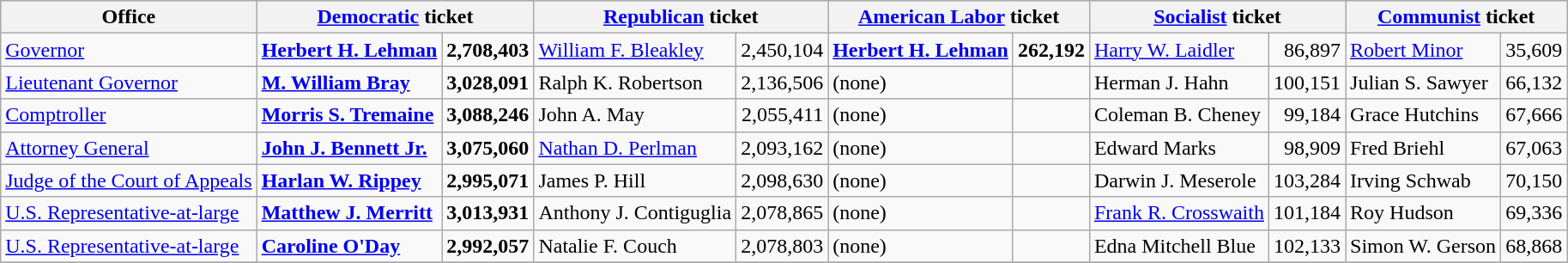<table class=wikitable>
<tr bgcolor=lightgrey>
<th>Office</th>
<th colspan="2" ><a href='#'>Democratic</a> ticket</th>
<th colspan="2" ><a href='#'>Republican</a> ticket</th>
<th colspan="2" ><a href='#'>American Labor</a> ticket</th>
<th colspan="2" ><a href='#'>Socialist</a> ticket</th>
<th colspan="2" ><a href='#'>Communist</a> ticket</th>
</tr>
<tr>
<td><a href='#'>Governor</a></td>
<td><strong><a href='#'>Herbert H. Lehman</a></strong></td>
<td align="right"><strong>2,708,403</strong></td>
<td><a href='#'>William F. Bleakley</a></td>
<td align="right">2,450,104</td>
<td><strong><a href='#'>Herbert H. Lehman</a></strong></td>
<td align="right"><strong>262,192</strong></td>
<td><a href='#'>Harry W. Laidler</a></td>
<td align="right">86,897</td>
<td><a href='#'>Robert Minor</a></td>
<td align="right">35,609</td>
</tr>
<tr>
<td><a href='#'>Lieutenant Governor</a></td>
<td><strong><a href='#'>M. William Bray</a></strong></td>
<td align="right"><strong>3,028,091</strong></td>
<td>Ralph K. Robertson</td>
<td align="right">2,136,506</td>
<td>(none)</td>
<td align="right"></td>
<td>Herman J. Hahn</td>
<td align="right">100,151</td>
<td>Julian S. Sawyer</td>
<td align="right">66,132</td>
</tr>
<tr>
<td><a href='#'>Comptroller</a></td>
<td><strong><a href='#'>Morris S. Tremaine</a></strong></td>
<td align="right"><strong>3,088,246</strong></td>
<td>John A. May</td>
<td align="right">2,055,411</td>
<td>(none)</td>
<td align="right"></td>
<td>Coleman B. Cheney</td>
<td align="right">99,184</td>
<td>Grace Hutchins</td>
<td align="right">67,666</td>
</tr>
<tr>
<td><a href='#'>Attorney General</a></td>
<td><strong><a href='#'>John J. Bennett Jr.</a></strong></td>
<td align="right"><strong>3,075,060</strong></td>
<td><a href='#'>Nathan D. Perlman</a></td>
<td align="right">2,093,162</td>
<td>(none)</td>
<td align="right"></td>
<td>Edward Marks</td>
<td align="right">98,909</td>
<td>Fred Briehl</td>
<td align="right">67,063</td>
</tr>
<tr>
<td><a href='#'>Judge of the Court of Appeals</a></td>
<td><strong><a href='#'>Harlan W. Rippey</a></strong></td>
<td align="right"><strong>2,995,071</strong></td>
<td>James P. Hill</td>
<td align="right">2,098,630</td>
<td>(none)</td>
<td align="right"></td>
<td>Darwin J. Meserole</td>
<td align="right">103,284</td>
<td>Irving Schwab</td>
<td align="right">70,150</td>
</tr>
<tr>
<td><a href='#'>U.S. Representative-at-large</a></td>
<td><strong><a href='#'>Matthew J. Merritt</a></strong></td>
<td align="right"><strong>3,013,931</strong></td>
<td>Anthony J. Contiguglia</td>
<td align="right">2,078,865</td>
<td>(none)</td>
<td align="right"></td>
<td><a href='#'>Frank R. Crosswaith</a></td>
<td align="right">101,184</td>
<td>Roy Hudson</td>
<td align="right">69,336</td>
</tr>
<tr>
<td><a href='#'>U.S. Representative-at-large</a></td>
<td><strong><a href='#'>Caroline O'Day</a></strong></td>
<td align="right"><strong>2,992,057</strong></td>
<td>Natalie F. Couch</td>
<td align="right">2,078,803</td>
<td>(none)</td>
<td align="right"></td>
<td>Edna Mitchell Blue</td>
<td align="right">102,133</td>
<td>Simon W. Gerson</td>
<td align="right">68,868</td>
</tr>
<tr>
</tr>
</table>
